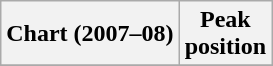<table class="wikitable sortable plainrowheaders" style="text-align:center">
<tr>
<th scope="col">Chart (2007–08)</th>
<th scope="col">Peak<br>position</th>
</tr>
<tr>
</tr>
</table>
